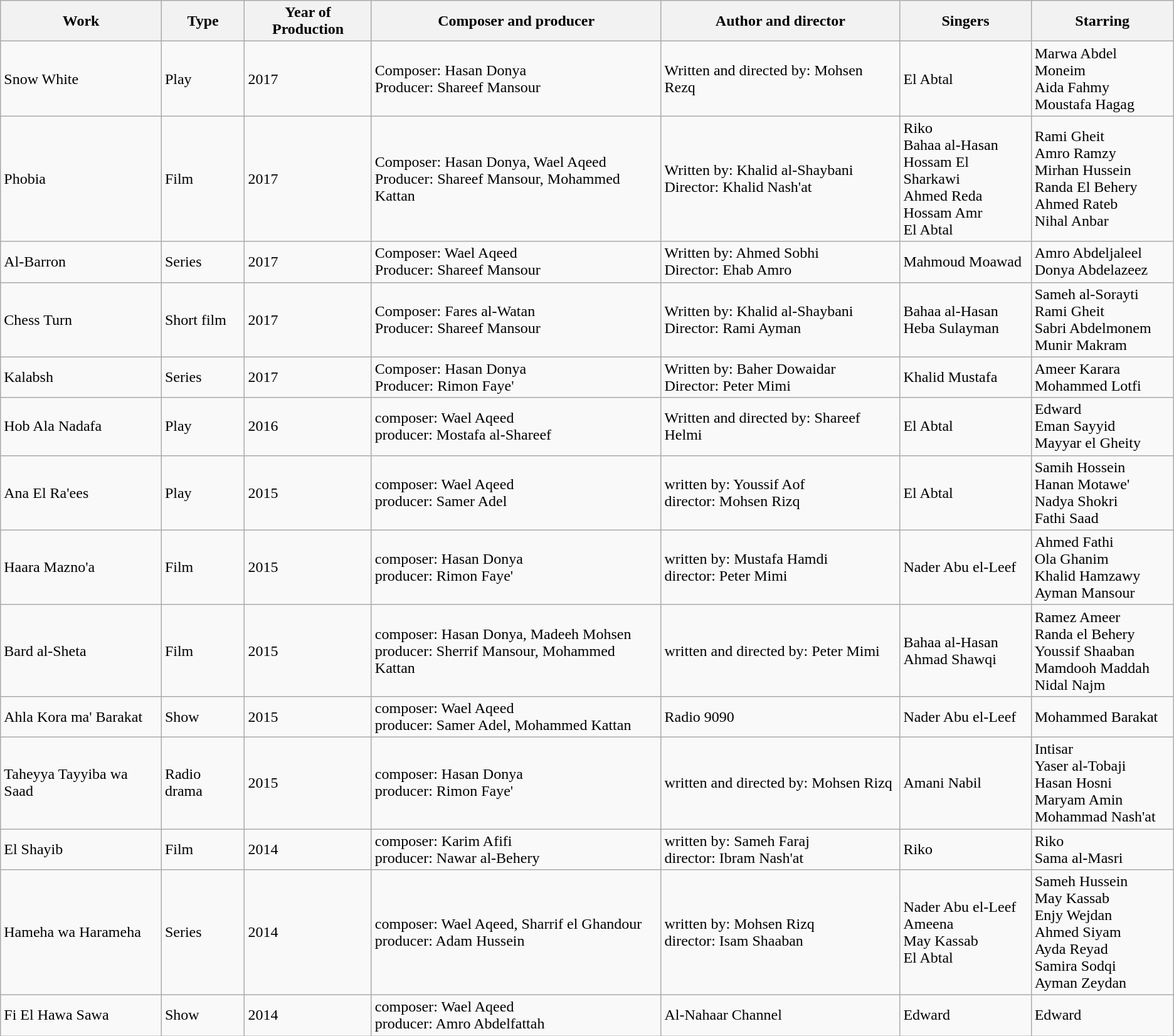<table class="wikitable">
<tr>
<th>Work</th>
<th>Type</th>
<th>Year of Production</th>
<th>Composer and producer</th>
<th>Author and director</th>
<th>Singers</th>
<th>Starring</th>
</tr>
<tr>
<td>Snow White</td>
<td>Play</td>
<td>2017</td>
<td>Composer: Hasan Donya<br>Producer: Shareef Mansour</td>
<td>Written and directed by: Mohsen Rezq</td>
<td>El Abtal</td>
<td>Marwa Abdel Moneim<br>Aida Fahmy<br>Moustafa Hagag</td>
</tr>
<tr>
<td>Phobia</td>
<td>Film</td>
<td>2017</td>
<td>Composer: Hasan Donya, Wael Aqeed<br>Producer: Shareef Mansour, Mohammed Kattan</td>
<td>Written by: Khalid al-Shaybani<br>Director: Khalid Nash'at</td>
<td>Riko<br>Bahaa al-Hasan<br>Hossam El Sharkawi<br>Ahmed Reda<br>Hossam Amr<br>El Abtal</td>
<td>Rami Gheit<br>Amro Ramzy<br>Mirhan Hussein<br>Randa El Behery<br>Ahmed Rateb<br>Nihal Anbar</td>
</tr>
<tr>
<td>Al-Barron</td>
<td>Series</td>
<td>2017</td>
<td>Composer: Wael Aqeed<br>Producer: Shareef Mansour</td>
<td>Written by: Ahmed Sobhi<br>Director: Ehab Amro</td>
<td>Mahmoud Moawad</td>
<td>Amro Abdeljaleel<br>Donya Abdelazeez</td>
</tr>
<tr>
<td>Chess Turn</td>
<td>Short film</td>
<td>2017</td>
<td>Composer: Fares al-Watan<br>Producer: Shareef Mansour</td>
<td>Written by: Khalid al-Shaybani<br>Director: Rami Ayman</td>
<td>Bahaa al-Hasan<br>Heba Sulayman</td>
<td>Sameh al-Sorayti<br>Rami Gheit<br>Sabri Abdelmonem<br>Munir Makram</td>
</tr>
<tr>
<td>Kalabsh</td>
<td>Series</td>
<td>2017</td>
<td>Composer: Hasan Donya<br>Producer: Rimon Faye'</td>
<td>Written by: Baher Dowaidar<br>Director: Peter Mimi</td>
<td>Khalid Mustafa</td>
<td>Ameer Karara<br>Mohammed Lotfi</td>
</tr>
<tr>
<td>Hob Ala Nadafa</td>
<td>Play</td>
<td>2016</td>
<td>composer: Wael Aqeed<br>producer: Mostafa al-Shareef</td>
<td>Written and directed by: Shareef Helmi</td>
<td>El Abtal</td>
<td>Edward<br>Eman Sayyid<br>Mayyar el Gheity</td>
</tr>
<tr>
<td>Ana El Ra'ees</td>
<td>Play</td>
<td>2015</td>
<td>composer: Wael Aqeed<br>producer: Samer Adel</td>
<td>written by: Youssif Aof<br>director: Mohsen Rizq</td>
<td>El Abtal</td>
<td>Samih Hossein<br>Hanan Motawe'<br>Nadya Shokri<br>Fathi Saad</td>
</tr>
<tr>
<td>Haara Mazno'a</td>
<td>Film</td>
<td>2015</td>
<td>composer: Hasan Donya<br>producer: Rimon Faye'</td>
<td>written by: Mustafa Hamdi<br>director: Peter Mimi</td>
<td>Nader Abu el-Leef</td>
<td>Ahmed Fathi<br>Ola Ghanim<br>Khalid Hamzawy<br>Ayman Mansour</td>
</tr>
<tr>
<td>Bard al-Sheta</td>
<td>Film</td>
<td>2015</td>
<td>composer: Hasan Donya, Madeeh Mohsen<br>producer: Sherrif Mansour, Mohammed Kattan</td>
<td>written and directed by: Peter Mimi</td>
<td>Bahaa al-Hasan<br>Ahmad Shawqi</td>
<td>Ramez Ameer<br>Randa el Behery<br>Youssif Shaaban<br>Mamdooh Maddah<br>Nidal Najm</td>
</tr>
<tr>
<td>Ahla Kora ma' Barakat</td>
<td>Show</td>
<td>2015</td>
<td>composer: Wael Aqeed<br>producer: Samer Adel, Mohammed Kattan</td>
<td>Radio 9090</td>
<td>Nader Abu el-Leef</td>
<td>Mohammed Barakat</td>
</tr>
<tr>
<td>Taheyya Tayyiba wa Saad</td>
<td>Radio drama</td>
<td>2015</td>
<td>composer: Hasan Donya<br>producer: Rimon Faye'</td>
<td>written and directed by: Mohsen Rizq</td>
<td>Amani Nabil</td>
<td>Intisar<br>Yaser al-Tobaji<br>Hasan Hosni<br>Maryam Amin<br>Mohammad Nash'at</td>
</tr>
<tr>
<td>El Shayib</td>
<td>Film</td>
<td>2014</td>
<td>composer: Karim Afifi<br>producer: Nawar al-Behery</td>
<td>written by: Sameh Faraj<br>director: Ibram Nash'at</td>
<td>Riko</td>
<td>Riko<br>Sama al-Masri</td>
</tr>
<tr>
<td>Hameha wa Harameha</td>
<td>Series</td>
<td>2014</td>
<td>composer: Wael Aqeed, Sharrif el Ghandour<br>producer: Adam Hussein</td>
<td>written by: Mohsen Rizq<br>director: Isam Shaaban</td>
<td>Nader Abu el-Leef<br>Ameena<br>May Kassab<br>El Abtal</td>
<td>Sameh Hussein<br>May Kassab<br>Enjy Wejdan<br>Ahmed Siyam<br>Ayda Reyad<br>Samira Sodqi<br>Ayman Zeydan</td>
</tr>
<tr>
<td>Fi El Hawa Sawa</td>
<td>Show</td>
<td>2014</td>
<td>composer: Wael Aqeed<br>producer: Amro Abdelfattah</td>
<td>Al-Nahaar Channel</td>
<td>Edward</td>
<td>Edward</td>
</tr>
</table>
